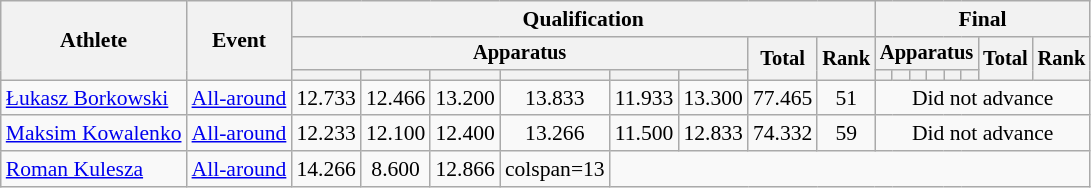<table class="wikitable" style="font-size:90%">
<tr>
<th rowspan=3>Athlete</th>
<th rowspan=3>Event</th>
<th colspan =8>Qualification</th>
<th colspan =8>Final</th>
</tr>
<tr style="font-size:95%">
<th colspan=6>Apparatus</th>
<th rowspan=2>Total</th>
<th rowspan=2>Rank</th>
<th colspan=6>Apparatus</th>
<th rowspan=2>Total</th>
<th rowspan=2>Rank</th>
</tr>
<tr style="font-size:95%">
<th></th>
<th></th>
<th></th>
<th></th>
<th></th>
<th></th>
<th></th>
<th></th>
<th></th>
<th></th>
<th></th>
<th></th>
</tr>
<tr align=center>
<td align=left><a href='#'>Łukasz Borkowski</a></td>
<td align=left><a href='#'>All-around</a></td>
<td>12.733</td>
<td>12.466</td>
<td>13.200</td>
<td>13.833</td>
<td>11.933</td>
<td>13.300</td>
<td>77.465</td>
<td>51</td>
<td colspan=8>Did not advance</td>
</tr>
<tr align=center>
<td align=left><a href='#'>Maksim Kowalenko</a></td>
<td align=left><a href='#'>All-around</a></td>
<td>12.233</td>
<td>12.100</td>
<td>12.400</td>
<td>13.266</td>
<td>11.500</td>
<td>12.833</td>
<td>74.332</td>
<td>59</td>
<td colspan=8>Did not advance</td>
</tr>
<tr align=center>
<td align=left><a href='#'>Roman Kulesza</a></td>
<td align=left><a href='#'>All-around</a></td>
<td>14.266</td>
<td>8.600</td>
<td>12.866</td>
<td>colspan=13 </td>
</tr>
</table>
